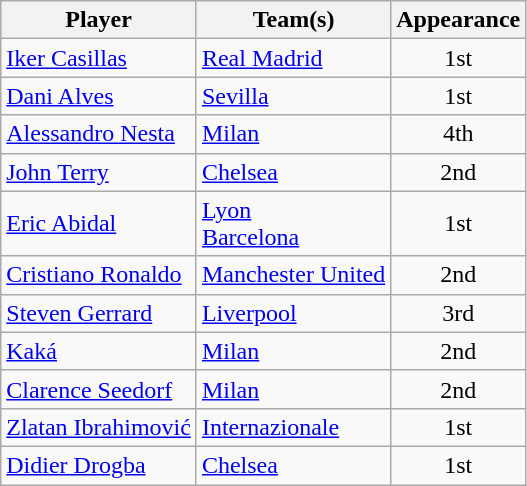<table class="wikitable">
<tr>
<th>Player</th>
<th>Team(s)</th>
<th>Appearance</th>
</tr>
<tr>
<td> <a href='#'>Iker Casillas</a></td>
<td> <a href='#'>Real Madrid</a></td>
<td style="text-align:center;">1st</td>
</tr>
<tr>
<td> <a href='#'>Dani Alves</a></td>
<td> <a href='#'>Sevilla</a></td>
<td style="text-align:center;">1st</td>
</tr>
<tr>
<td> <a href='#'>Alessandro Nesta</a></td>
<td> <a href='#'>Milan</a></td>
<td style="text-align:center;">4th</td>
</tr>
<tr>
<td> <a href='#'>John Terry</a></td>
<td> <a href='#'>Chelsea</a></td>
<td style="text-align:center;">2nd</td>
</tr>
<tr>
<td> <a href='#'>Eric Abidal</a></td>
<td> <a href='#'>Lyon</a> <br>  <a href='#'>Barcelona</a></td>
<td style="text-align:center;">1st</td>
</tr>
<tr>
<td> <a href='#'>Cristiano Ronaldo</a></td>
<td> <a href='#'>Manchester United</a></td>
<td style="text-align:center;">2nd</td>
</tr>
<tr>
<td> <a href='#'>Steven Gerrard</a></td>
<td> <a href='#'>Liverpool</a></td>
<td style="text-align:center;">3rd</td>
</tr>
<tr>
<td> <a href='#'>Kaká</a></td>
<td> <a href='#'>Milan</a></td>
<td style="text-align:center;">2nd</td>
</tr>
<tr>
<td> <a href='#'>Clarence Seedorf</a></td>
<td> <a href='#'>Milan</a></td>
<td style="text-align:center;">2nd</td>
</tr>
<tr>
<td> <a href='#'>Zlatan Ibrahimović</a></td>
<td> <a href='#'>Internazionale</a></td>
<td style="text-align:center;">1st</td>
</tr>
<tr>
<td> <a href='#'>Didier Drogba</a></td>
<td> <a href='#'>Chelsea</a></td>
<td style="text-align:center;">1st</td>
</tr>
</table>
